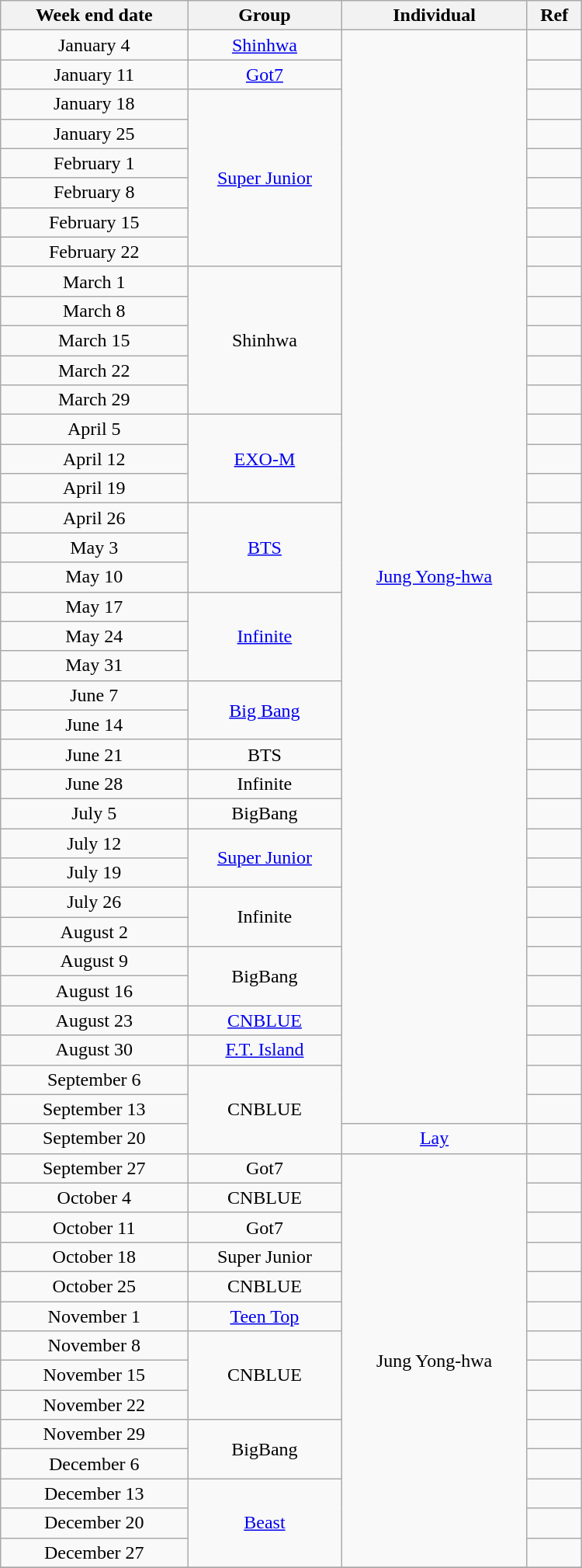<table class="wikitable" style="text-align:center; width:500px">
<tr>
<th>Week end date</th>
<th>Group</th>
<th>Individual</th>
<th>Ref</th>
</tr>
<tr>
<td>January 4</td>
<td><a href='#'>Shinhwa</a></td>
<td rowspan="37"><a href='#'>Jung Yong-hwa</a></td>
<td></td>
</tr>
<tr>
<td>January 11</td>
<td><a href='#'>Got7</a></td>
<td></td>
</tr>
<tr>
<td>January 18</td>
<td rowspan="6"><a href='#'>Super Junior</a></td>
<td></td>
</tr>
<tr>
<td>January 25</td>
<td></td>
</tr>
<tr>
<td>February 1</td>
<td></td>
</tr>
<tr>
<td>February 8</td>
<td></td>
</tr>
<tr>
<td>February 15</td>
<td></td>
</tr>
<tr>
<td>February 22</td>
<td></td>
</tr>
<tr>
<td>March 1</td>
<td rowspan="5">Shinhwa</td>
<td></td>
</tr>
<tr>
<td>March 8</td>
<td></td>
</tr>
<tr>
<td>March  15</td>
<td></td>
</tr>
<tr>
<td>March 22</td>
<td></td>
</tr>
<tr>
<td>March 29</td>
<td></td>
</tr>
<tr>
<td>April 5</td>
<td rowspan="3"><a href='#'>EXO-M</a></td>
<td></td>
</tr>
<tr>
<td>April 12</td>
<td></td>
</tr>
<tr>
<td>April 19</td>
<td></td>
</tr>
<tr>
<td>April 26</td>
<td rowspan="3"><a href='#'>BTS</a></td>
<td></td>
</tr>
<tr>
<td>May 3</td>
<td></td>
</tr>
<tr>
<td>May 10</td>
<td></td>
</tr>
<tr>
<td>May 17</td>
<td rowspan="3"><a href='#'>Infinite</a></td>
<td></td>
</tr>
<tr>
<td>May 24</td>
<td></td>
</tr>
<tr>
<td>May 31</td>
<td></td>
</tr>
<tr>
<td>June 7</td>
<td rowspan="2"><a href='#'>Big Bang</a></td>
<td></td>
</tr>
<tr>
<td>June 14</td>
<td></td>
</tr>
<tr>
<td>June 21</td>
<td>BTS</td>
<td></td>
</tr>
<tr>
<td>June 28</td>
<td>Infinite</td>
<td></td>
</tr>
<tr>
<td>July 5</td>
<td>BigBang</td>
<td></td>
</tr>
<tr>
<td>July 12</td>
<td rowspan="2"><a href='#'>Super Junior</a></td>
<td></td>
</tr>
<tr>
<td>July 19</td>
<td></td>
</tr>
<tr>
<td>July 26</td>
<td rowspan="2">Infinite</td>
<td></td>
</tr>
<tr>
<td>August 2</td>
<td></td>
</tr>
<tr>
<td>August 9</td>
<td rowspan="2">BigBang</td>
<td></td>
</tr>
<tr>
<td>August 16</td>
<td></td>
</tr>
<tr>
<td>August 23</td>
<td><a href='#'>CNBLUE</a></td>
<td></td>
</tr>
<tr>
<td>August 30</td>
<td><a href='#'>F.T. Island</a></td>
<td></td>
</tr>
<tr>
<td>September 6</td>
<td rowspan="3">CNBLUE</td>
<td></td>
</tr>
<tr>
<td>September 13</td>
<td></td>
</tr>
<tr>
<td>September 20</td>
<td><a href='#'>Lay</a></td>
<td></td>
</tr>
<tr>
<td>September 27</td>
<td>Got7</td>
<td rowspan="14">Jung Yong-hwa</td>
<td></td>
</tr>
<tr>
<td>October 4</td>
<td>CNBLUE</td>
<td></td>
</tr>
<tr>
<td>October 11</td>
<td>Got7</td>
<td></td>
</tr>
<tr>
<td>October 18</td>
<td>Super Junior</td>
<td></td>
</tr>
<tr>
<td>October 25</td>
<td>CNBLUE</td>
<td></td>
</tr>
<tr>
<td>November 1</td>
<td><a href='#'>Teen Top</a></td>
<td></td>
</tr>
<tr>
<td>November 8</td>
<td rowspan="3">CNBLUE</td>
<td></td>
</tr>
<tr>
<td>November 15</td>
<td></td>
</tr>
<tr>
<td>November 22</td>
<td></td>
</tr>
<tr>
<td>November 29</td>
<td rowspan="2">BigBang</td>
<td></td>
</tr>
<tr>
<td>December 6</td>
<td></td>
</tr>
<tr>
<td>December 13</td>
<td rowspan="3"><a href='#'>Beast</a></td>
<td></td>
</tr>
<tr>
<td>December 20</td>
<td></td>
</tr>
<tr>
<td>December 27</td>
<td></td>
</tr>
<tr>
</tr>
</table>
